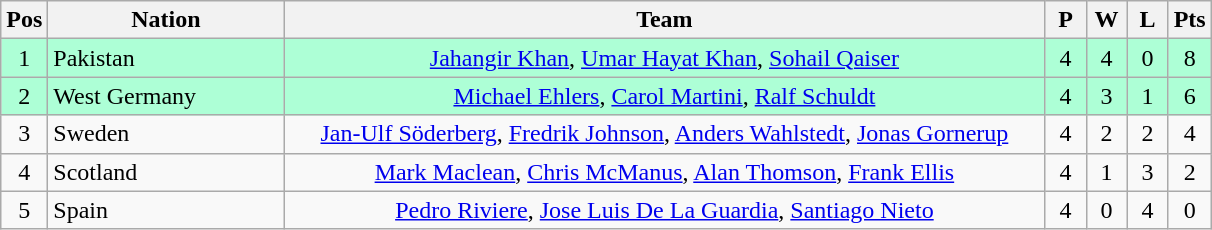<table class="wikitable" style="font-size: 100%">
<tr>
<th width=20>Pos</th>
<th width=150>Nation</th>
<th width=500>Team</th>
<th width=20>P</th>
<th width=20>W</th>
<th width=20>L</th>
<th width=20>Pts</th>
</tr>
<tr align=center style="background: #ADFFD6;">
<td>1</td>
<td align="left"> Pakistan</td>
<td><a href='#'>Jahangir Khan</a>, <a href='#'>Umar Hayat Khan</a>, <a href='#'>Sohail Qaiser</a></td>
<td>4</td>
<td>4</td>
<td>0</td>
<td>8</td>
</tr>
<tr align=center style="background: #ADFFD6;">
<td>2</td>
<td align="left"> West Germany</td>
<td><a href='#'>Michael Ehlers</a>, <a href='#'>Carol Martini</a>, <a href='#'>Ralf Schuldt</a></td>
<td>4</td>
<td>3</td>
<td>1</td>
<td>6</td>
</tr>
<tr align=center>
<td>3</td>
<td align="left"> Sweden</td>
<td><a href='#'>Jan-Ulf Söderberg</a>, <a href='#'>Fredrik Johnson</a>, <a href='#'>Anders Wahlstedt</a>, <a href='#'>Jonas Gornerup</a></td>
<td>4</td>
<td>2</td>
<td>2</td>
<td>4</td>
</tr>
<tr align=center>
<td>4</td>
<td align="left"> Scotland</td>
<td><a href='#'>Mark Maclean</a>, <a href='#'>Chris McManus</a>, <a href='#'>Alan Thomson</a>, <a href='#'>Frank Ellis</a></td>
<td>4</td>
<td>1</td>
<td>3</td>
<td>2</td>
</tr>
<tr align=center>
<td>5</td>
<td align="left"> Spain</td>
<td><a href='#'>Pedro Riviere</a>, <a href='#'>Jose Luis De La Guardia</a>, <a href='#'>Santiago Nieto</a></td>
<td>4</td>
<td>0</td>
<td>4</td>
<td>0</td>
</tr>
</table>
